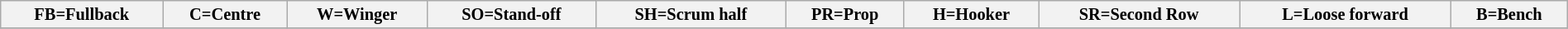<table class="wikitable" style="font-size:85%;" width="100%">
<tr>
<th>FB=Fullback</th>
<th>C=Centre</th>
<th>W=Winger</th>
<th>SO=Stand-off</th>
<th>SH=Scrum half</th>
<th>PR=Prop</th>
<th>H=Hooker</th>
<th>SR=Second Row</th>
<th>L=Loose forward</th>
<th>B=Bench</th>
</tr>
<tr>
</tr>
</table>
